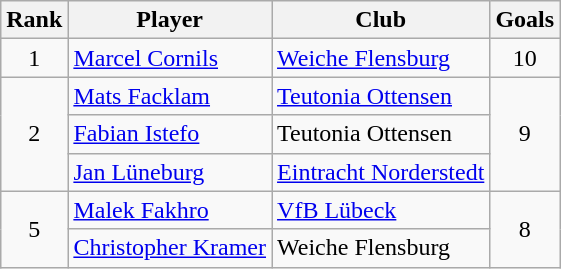<table class="wikitable" style="text-align: center;">
<tr>
<th>Rank</th>
<th>Player</th>
<th>Club</th>
<th>Goals</th>
</tr>
<tr>
<td>1</td>
<td align="left"> <a href='#'>Marcel Cornils</a></td>
<td align="left"><a href='#'>Weiche Flensburg</a></td>
<td>10</td>
</tr>
<tr>
<td rowspan=3>2</td>
<td align="left"> <a href='#'>Mats Facklam</a></td>
<td align="left"><a href='#'>Teutonia Ottensen</a></td>
<td rowspan=3>9</td>
</tr>
<tr>
<td align="left"> <a href='#'>Fabian Istefo</a></td>
<td align="left">Teutonia Ottensen</td>
</tr>
<tr>
<td align="left"> <a href='#'>Jan Lüneburg</a></td>
<td align="left"><a href='#'>Eintracht Norderstedt</a></td>
</tr>
<tr>
<td rowspan=2>5</td>
<td align="left"> <a href='#'>Malek Fakhro</a></td>
<td align="left"><a href='#'>VfB Lübeck</a></td>
<td rowspan=2>8</td>
</tr>
<tr>
<td align="left"> <a href='#'>Christopher Kramer</a></td>
<td align="left">Weiche Flensburg</td>
</tr>
</table>
